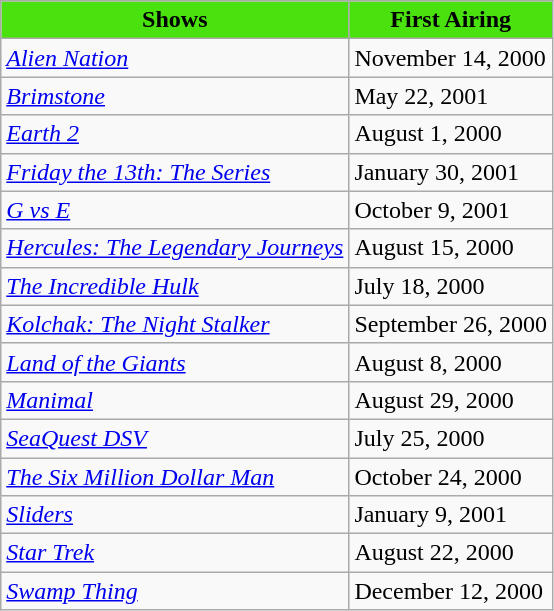<table class="wikitable sortable">
<tr>
<th style="background: #49E20E">Shows</th>
<th style="background: #49E20E">First Airing</th>
</tr>
<tr>
<td><em><a href='#'>Alien Nation</a></em></td>
<td>November 14, 2000</td>
</tr>
<tr>
<td><em><a href='#'>Brimstone</a></em></td>
<td>May 22, 2001</td>
</tr>
<tr>
<td><em><a href='#'>Earth 2</a></em></td>
<td>August 1, 2000</td>
</tr>
<tr>
<td><em><a href='#'>Friday the 13th: The Series</a></em></td>
<td>January 30, 2001</td>
</tr>
<tr>
<td><em><a href='#'>G vs E</a></em></td>
<td>October 9, 2001</td>
</tr>
<tr>
<td><em><a href='#'>Hercules: The Legendary Journeys</a></em></td>
<td>August 15, 2000</td>
</tr>
<tr>
<td><em><a href='#'>The Incredible Hulk</a></em></td>
<td>July 18, 2000</td>
</tr>
<tr>
<td><em><a href='#'>Kolchak: The Night Stalker</a></em></td>
<td>September 26, 2000</td>
</tr>
<tr>
<td><em><a href='#'>Land of the Giants</a></em></td>
<td>August 8, 2000</td>
</tr>
<tr>
<td><em><a href='#'>Manimal</a></em></td>
<td>August 29, 2000</td>
</tr>
<tr>
<td><em><a href='#'>SeaQuest DSV</a></em></td>
<td>July 25, 2000</td>
</tr>
<tr>
<td><em><a href='#'>The Six Million Dollar Man</a></em></td>
<td>October 24, 2000</td>
</tr>
<tr>
<td><em><a href='#'>Sliders</a></em></td>
<td>January 9, 2001</td>
</tr>
<tr>
<td><em><a href='#'>Star Trek</a></em></td>
<td>August 22, 2000</td>
</tr>
<tr>
<td><em><a href='#'>Swamp Thing</a></em></td>
<td>December 12, 2000</td>
</tr>
</table>
